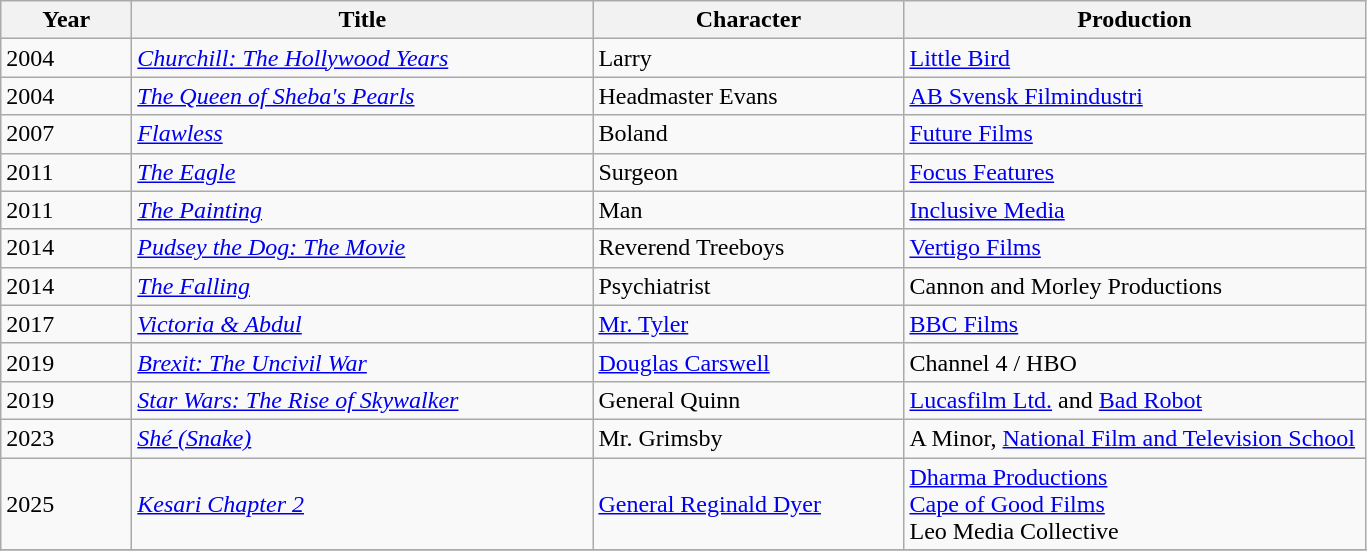<table class="wikitable">
<tr>
<th scope="col" width="80">Year</th>
<th scope="col" width="300">Title</th>
<th scope="col" width="200">Character</th>
<th scope="col" width="300">Production</th>
</tr>
<tr>
<td>2004</td>
<td><em><a href='#'>Churchill: The Hollywood Years</a></em></td>
<td>Larry</td>
<td><a href='#'>Little Bird</a></td>
</tr>
<tr>
<td>2004</td>
<td><em><a href='#'>The Queen of Sheba's Pearls</a></em></td>
<td>Headmaster Evans</td>
<td><a href='#'>AB Svensk Filmindustri</a></td>
</tr>
<tr>
<td>2007</td>
<td><em><a href='#'>Flawless</a></em></td>
<td>Boland</td>
<td><a href='#'>Future Films</a></td>
</tr>
<tr>
<td>2011</td>
<td><em><a href='#'>The Eagle</a></em></td>
<td>Surgeon</td>
<td><a href='#'>Focus Features</a></td>
</tr>
<tr>
<td>2011</td>
<td><em><a href='#'>The Painting</a></em></td>
<td>Man</td>
<td><a href='#'>Inclusive Media</a></td>
</tr>
<tr>
<td>2014</td>
<td><em><a href='#'>Pudsey the Dog: The Movie</a></em></td>
<td>Reverend Treeboys</td>
<td><a href='#'>Vertigo Films</a></td>
</tr>
<tr>
<td>2014</td>
<td><em><a href='#'>The Falling</a></em></td>
<td>Psychiatrist</td>
<td>Cannon and Morley Productions</td>
</tr>
<tr>
<td>2017</td>
<td><em><a href='#'>Victoria & Abdul</a></em></td>
<td><a href='#'>Mr. Tyler</a></td>
<td><a href='#'>BBC Films</a></td>
</tr>
<tr>
<td>2019</td>
<td><em><a href='#'>Brexit: The Uncivil War</a></em></td>
<td><a href='#'>Douglas Carswell</a></td>
<td>Channel 4 / HBO</td>
</tr>
<tr>
<td>2019</td>
<td><em><a href='#'>Star Wars: The Rise of Skywalker</a></em></td>
<td>General Quinn</td>
<td><a href='#'>Lucasfilm Ltd.</a> and <a href='#'>Bad Robot</a></td>
</tr>
<tr>
<td>2023</td>
<td><em><a href='#'>Shé (Snake)</a></em></td>
<td>Mr. Grimsby</td>
<td>A Minor, <a href='#'>National Film and Television School</a></td>
</tr>
<tr>
<td>2025</td>
<td><em><a href='#'>Kesari Chapter 2</a></em></td>
<td><a href='#'>General Reginald Dyer</a></td>
<td><a href='#'>Dharma Productions</a><br><a href='#'>Cape of Good Films</a><br>Leo Media Collective</td>
</tr>
<tr>
</tr>
</table>
